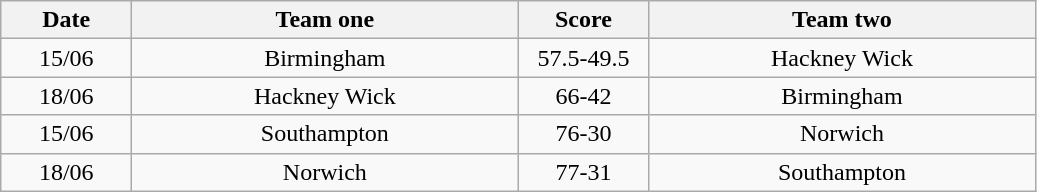<table class="wikitable" style="text-align: center">
<tr>
<th width=80>Date</th>
<th width=250>Team one</th>
<th width=80>Score</th>
<th width=250>Team two</th>
</tr>
<tr>
<td>15/06</td>
<td>Birmingham</td>
<td>57.5-49.5</td>
<td>Hackney Wick</td>
</tr>
<tr>
<td>18/06</td>
<td>Hackney Wick</td>
<td>66-42</td>
<td>Birmingham</td>
</tr>
<tr>
<td>15/06</td>
<td>Southampton</td>
<td>76-30</td>
<td>Norwich</td>
</tr>
<tr>
<td>18/06</td>
<td>Norwich</td>
<td>77-31</td>
<td>Southampton</td>
</tr>
</table>
